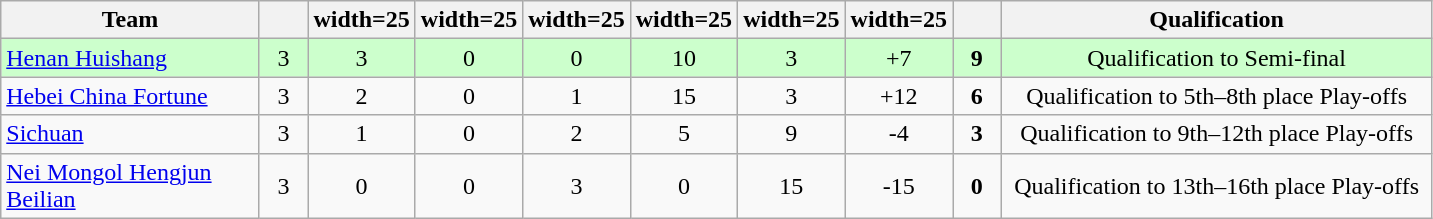<table class="wikitable" style="text-align: center;">
<tr>
<th style="width:165px;">Team</th>
<th width=25></th>
<th>width=25</th>
<th>width=25</th>
<th>width=25</th>
<th>width=25</th>
<th>width=25</th>
<th>width=25</th>
<th width=25></th>
<th width=280>Qualification</th>
</tr>
<tr style="background:#cfc;">
<td align="left"><a href='#'>Henan Huishang</a></td>
<td>3</td>
<td>3</td>
<td>0</td>
<td>0</td>
<td>10</td>
<td>3</td>
<td>+7</td>
<td><strong>9</strong></td>
<td>Qualification to Semi-final</td>
</tr>
<tr style=>
<td align="left"><a href='#'>Hebei China Fortune</a></td>
<td>3</td>
<td>2</td>
<td>0</td>
<td>1</td>
<td>15</td>
<td>3</td>
<td>+12</td>
<td><strong>6</strong></td>
<td>Qualification to 5th–8th place Play-offs</td>
</tr>
<tr>
<td align="left"><a href='#'>Sichuan</a></td>
<td>3</td>
<td>1</td>
<td>0</td>
<td>2</td>
<td>5</td>
<td>9</td>
<td>-4</td>
<td><strong>3</strong></td>
<td>Qualification to 9th–12th place Play-offs</td>
</tr>
<tr>
<td align="left"><a href='#'>Nei Mongol Hengjun Beilian</a></td>
<td>3</td>
<td>0</td>
<td>0</td>
<td>3</td>
<td>0</td>
<td>15</td>
<td>-15</td>
<td><strong>0</strong></td>
<td>Qualification to 13th–16th place Play-offs</td>
</tr>
</table>
